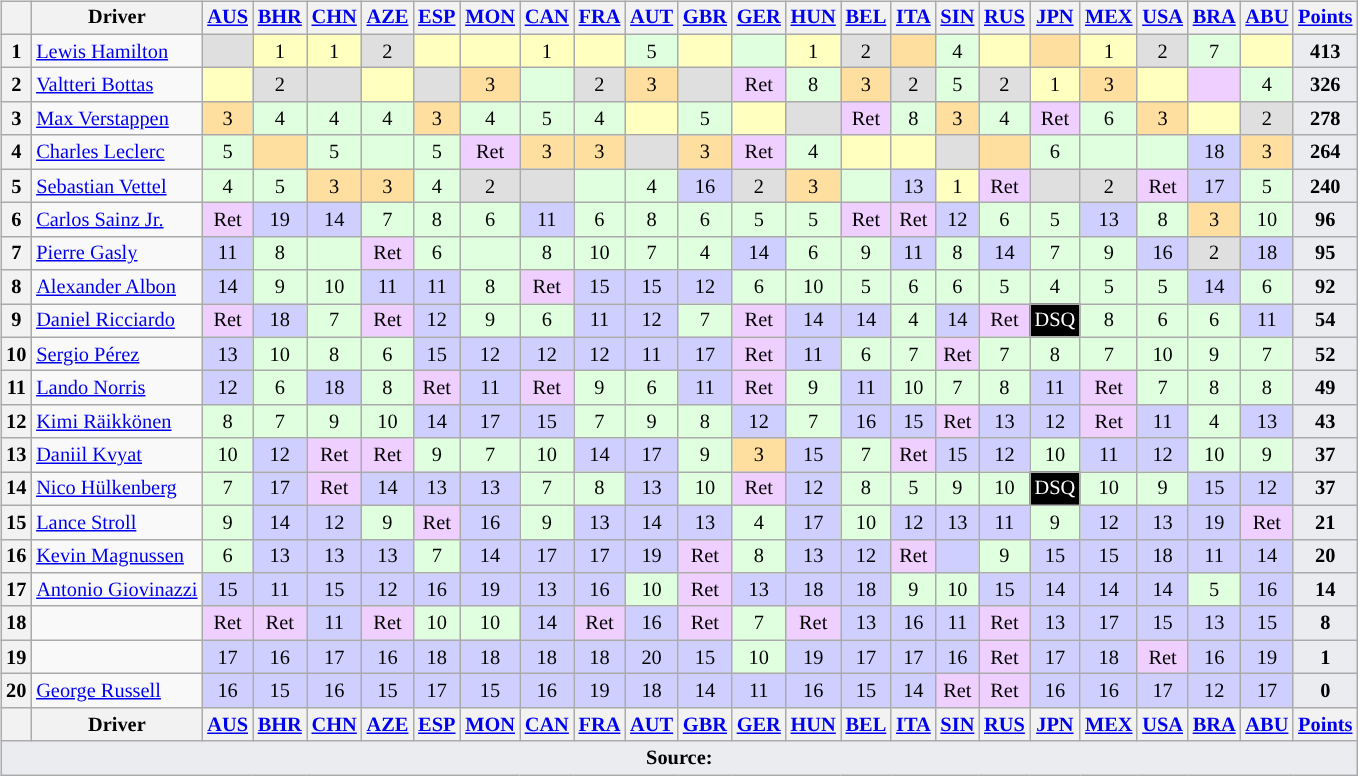<table>
<tr>
<td style="vertical-align:top; text-align:center"><br><table class="wikitable" style="font-size: 85%;">
<tr>
<th style="vertical-align:middle"></th>
<th style="vertical-align:middle;background">Driver</th>
<th style="vertical-align:top"><a href='#'>AUS</a><br></th>
<th style="vertical-align:top"><a href='#'>BHR</a><br></th>
<th style="vertical-align:top"><a href='#'>CHN</a><br></th>
<th style="vertical-align:top"><a href='#'>AZE</a><br></th>
<th style="vertical-align:top"><a href='#'>ESP</a><br></th>
<th style="vertical-align:top"><a href='#'>MON</a><br></th>
<th style="vertical-align:top"><a href='#'>CAN</a><br></th>
<th style="vertical-align:top"><a href='#'>FRA</a><br></th>
<th style="vertical-align:top"><a href='#'>AUT</a><br></th>
<th style="vertical-align:top"><a href='#'>GBR</a><br></th>
<th style="vertical-align:top"><a href='#'>GER</a><br></th>
<th style="vertical-align:top"><a href='#'>HUN</a><br></th>
<th style="vertical-align:top"><a href='#'>BEL</a><br></th>
<th style="vertical-align:top"><a href='#'>ITA</a><br></th>
<th style="vertical-align:top"><a href='#'>SIN</a><br></th>
<th style="vertical-align:top"><a href='#'>RUS</a><br></th>
<th style="vertical-align:top"><a href='#'>JPN</a><br></th>
<th style="vertical-align:top"><a href='#'>MEX</a><br></th>
<th style="vertical-align:top"><a href='#'>USA</a><br></th>
<th style="vertical-align:top"><a href='#'>BRA</a><br></th>
<th style="vertical-align:top"><a href='#'>ABU</a><br></th>
<th style="vertical-align:middle"><a href='#'>Points</a></th>
</tr>
<tr>
<th>1</th>
<td style="text-align:left"> <a href='#'>Lewis Hamilton</a></td>
<td style="background:#DFDFDF;"></td>
<td style="background:#FFFFBF;">1</td>
<td style="background:#FFFFBF;">1</td>
<td style="background:#DFDFDF;">2</td>
<td style="background:#FFFFBF;"></td>
<td style="background:#FFFFBF;"></td>
<td style="background:#FFFFBF;">1</td>
<td style="background:#FFFFBF;"></td>
<td style="background:#DFFFDF;">5</td>
<td style="background:#FFFFBF;"></td>
<td style="background:#DFFFDF;"></td>
<td style="background:#FFFFBF;">1</td>
<td style="background:#DFDFDF;">2</td>
<td style="background:#FFDF9F;"></td>
<td style="background:#DFFFDF;">4</td>
<td style="background:#FFFFBF;"></td>
<td style="background:#FFDF9F;"></td>
<td style="background:#FFFFBF;">1</td>
<td style="background:#DFDFDF;">2</td>
<td style="background:#DFFFDF;">7</td>
<td style="background:#FFFFBF;"></td>
<td style="background-color:#EAECF0;text-align:center"><strong>413</strong></td>
</tr>
<tr>
<th>2</th>
<td style="text-align:left"> <a href='#'>Valtteri Bottas</a></td>
<td style="background:#FFFFBF;"></td>
<td style="background:#DFDFDF;">2</td>
<td style="background:#DFDFDF;"></td>
<td style="background:#FFFFBF;"></td>
<td style="background:#DFDFDF;"></td>
<td style="background:#FFDF9F;">3</td>
<td style="background:#DFFFDF;"></td>
<td style="background:#DFDFDF;">2</td>
<td style="background:#FFDF9F;">3</td>
<td style="background:#DFDFDF;"></td>
<td style="background:#EFCFFF;">Ret</td>
<td style="background:#DFFFDF;">8</td>
<td style="background:#FFDF9F;">3</td>
<td style="background:#DFDFDF;">2</td>
<td style="background:#DFFFDF;">5</td>
<td style="background:#DFDFDF;">2</td>
<td style="background:#FFFFBF;">1</td>
<td style="background:#FFDF9F;">3</td>
<td style="background:#FFFFBF;"></td>
<td style="background:#EFCFFF;"></td>
<td style="background:#DFFFDF;">4</td>
<td style="background-color:#EAECF0;text-align:center"><strong>326</strong></td>
</tr>
<tr>
<th>3</th>
<td style="text-align:left"> <a href='#'>Max Verstappen</a></td>
<td style="background:#FFDF9F;">3</td>
<td style="background:#DFFFDF;">4</td>
<td style="background:#DFFFDF;">4</td>
<td style="background:#DFFFDF;">4</td>
<td style="background:#FFDF9F;">3</td>
<td style="background:#DFFFDF;">4</td>
<td style="background:#DFFFDF;">5</td>
<td style="background:#DFFFDF;">4</td>
<td style="background:#FFFFBF;"></td>
<td style="background:#DFFFDF;">5</td>
<td style="background:#FFFFBF;"></td>
<td style="background:#DFDFDF;"></td>
<td style="background:#EFCFFF;">Ret</td>
<td style="background:#DFFFDF;">8</td>
<td style="background:#FFDF9F;">3</td>
<td style="background:#DFFFDF;">4</td>
<td style="background:#EFCFFF;">Ret</td>
<td style="background:#DFFFDF;">6</td>
<td style="background:#FFDF9F;">3</td>
<td style="background:#FFFFBF;"></td>
<td style="background:#DFDFDF;">2</td>
<td style="background-color:#EAECF0;text-align:center"><strong>278</strong></td>
</tr>
<tr>
<th>4</th>
<td style="text-align:left"> <a href='#'>Charles Leclerc</a></td>
<td style="background:#DFFFDF;">5</td>
<td style="background:#FFDF9F;"></td>
<td style="background:#DFFFDF;">5</td>
<td style="background:#DFFFDF;"></td>
<td style="background:#DFFFDF;">5</td>
<td style="background:#EFCFFF;">Ret</td>
<td style="background:#FFDF9F;">3</td>
<td style="background:#FFDF9F;">3</td>
<td style="background:#DFDFDF;"></td>
<td style="background:#FFDF9F;">3</td>
<td style="background:#EFCFFF;">Ret</td>
<td style="background:#DFFFDF;">4</td>
<td style="background:#FFFFBF;"></td>
<td style="background:#FFFFBF;"></td>
<td style="background:#DFDFDF;"></td>
<td style="background:#FFDF9F;"></td>
<td style="background:#DFFFDF;">6</td>
<td style="background:#DFFFDF;"></td>
<td style="background:#DFFFDF;"></td>
<td style="background:#CFCFFF;">18</td>
<td style="background:#FFDF9F;">3</td>
<td style="background-color:#EAECF0;text-align:center"><strong>264</strong></td>
</tr>
<tr>
<th>5</th>
<td style="text-align:left"> <a href='#'>Sebastian Vettel</a></td>
<td style="background:#DFFFDF;">4</td>
<td style="background:#DFFFDF;">5</td>
<td style="background:#FFDF9F;">3</td>
<td style="background:#FFDF9F;">3</td>
<td style="background:#DFFFDF;">4</td>
<td style="background:#DFDFDF;">2</td>
<td style="background:#DFDFDF;"></td>
<td style="background:#DFFFDF;"></td>
<td style="background:#DFFFDF;">4</td>
<td style="background:#CFCFFF;">16</td>
<td style="background:#DFDFDF;">2</td>
<td style="background:#FFDF9F;">3</td>
<td style="background:#DFFFDF;"></td>
<td style="background:#CFCFFF;">13</td>
<td style="background:#FFFFBF;">1</td>
<td style="background:#EFCFFF;">Ret</td>
<td style="background:#DFDFDF;"></td>
<td style="background:#DFDFDF;">2</td>
<td style="background:#EFCFFF;">Ret</td>
<td style="background:#CFCFFF;">17</td>
<td style="background:#DFFFDF;">5</td>
<td style="background-color:#EAECF0;text-align:center"><strong>240</strong></td>
</tr>
<tr>
<th>6</th>
<td style="text-align:left"> <a href='#'>Carlos Sainz Jr.</a></td>
<td style="background:#EFCFFF;">Ret</td>
<td style="background:#CFCFFF;">19</td>
<td style="background:#CFCFFF;">14</td>
<td style="background:#DFFFDF;">7</td>
<td style="background:#DFFFDF;">8</td>
<td style="background:#DFFFDF;">6</td>
<td style="background:#CFCFFF;">11</td>
<td style="background:#DFFFDF;">6</td>
<td style="background:#DFFFDF;">8</td>
<td style="background:#DFFFDF;">6</td>
<td style="background:#DFFFDF;">5</td>
<td style="background:#DFFFDF;">5</td>
<td style="background:#EFCFFF;">Ret</td>
<td style="background:#EFCFFF;">Ret</td>
<td style="background:#CFCFFF;">12</td>
<td style="background:#DFFFDF;">6</td>
<td style="background:#DFFFDF;">5</td>
<td style="background:#CFCFFF;">13</td>
<td style="background:#DFFFDF;">8</td>
<td style="background:#FFDF9F;">3</td>
<td style="background:#DFFFDF;">10</td>
<td style="background-color:#EAECF0;text-align:center"><strong>96</strong></td>
</tr>
<tr>
<th>7</th>
<td style="text-align:left"> <a href='#'>Pierre Gasly</a></td>
<td style="background:#CFCFFF;">11</td>
<td style="background:#DFFFDF;">8</td>
<td style="background:#DFFFDF;"></td>
<td style="background:#EFCFFF;">Ret</td>
<td style="background:#DFFFDF;">6</td>
<td style="background:#DFFFDF;"></td>
<td style="background:#DFFFDF;">8</td>
<td style="background:#DFFFDF;">10</td>
<td style="background:#DFFFDF;">7</td>
<td style="background:#DFFFDF;">4</td>
<td style="background:#CFCFFF;">14</td>
<td style="background:#DFFFDF;">6</td>
<td style="background:#DFFFDF;">9</td>
<td style="background:#CFCFFF;">11</td>
<td style="background:#DFFFDF;">8</td>
<td style="background:#CFCFFF;">14</td>
<td style="background:#DFFFDF;">7</td>
<td style="background:#DFFFDF;">9</td>
<td style="background:#CFCFFF;">16</td>
<td style="background:#DFDFDF;">2</td>
<td style="background:#CFCFFF;">18</td>
<td style="background-color:#EAECF0;text-align:center"><strong>95</strong></td>
</tr>
<tr>
<th>8</th>
<td style="text-align:left"> <a href='#'>Alexander Albon</a></td>
<td style="background:#CFCFFF;">14</td>
<td style="background:#DFFFDF;">9</td>
<td style="background:#DFFFDF;">10</td>
<td style="background:#CFCFFF;">11</td>
<td style="background:#CFCFFF;">11</td>
<td style="background:#DFFFDF;">8</td>
<td style="background:#EFCFFF;">Ret</td>
<td style="background:#CFCFFF;">15</td>
<td style="background:#CFCFFF;">15</td>
<td style="background:#CFCFFF;">12</td>
<td style="background:#DFFFDF;">6</td>
<td style="background:#DFFFDF;">10</td>
<td style="background:#DFFFDF;">5</td>
<td style="background:#DFFFDF;">6</td>
<td style="background:#DFFFDF;">6</td>
<td style="background:#DFFFDF;">5</td>
<td style="background:#DFFFDF;">4</td>
<td style="background:#DFFFDF;">5</td>
<td style="background:#DFFFDF;">5</td>
<td style="background:#CFCFFF;">14</td>
<td style="background:#DFFFDF;">6</td>
<td style="background-color:#EAECF0;text-align:center"><strong>92</strong></td>
</tr>
<tr>
<th>9</th>
<td style="text-align:left"> <a href='#'>Daniel Ricciardo</a></td>
<td style="background:#EFCFFF;">Ret</td>
<td style="background:#CFCFFF;">18</td>
<td style="background:#DFFFDF;">7</td>
<td style="background:#EFCFFF;">Ret</td>
<td style="background:#CFCFFF;">12</td>
<td style="background:#DFFFDF;">9</td>
<td style="background:#DFFFDF;">6</td>
<td style="background:#CFCFFF;">11</td>
<td style="background:#CFCFFF;">12</td>
<td style="background:#DFFFDF;">7</td>
<td style="background:#EFCFFF;">Ret</td>
<td style="background:#CFCFFF;">14</td>
<td style="background:#CFCFFF;">14</td>
<td style="background:#DFFFDF;">4</td>
<td style="background:#CFCFFF;">14</td>
<td style="background:#EFCFFF;">Ret</td>
<td style="background-color:#000000; color:white">DSQ</td>
<td style="background:#DFFFDF;">8</td>
<td style="background:#DFFFDF;">6</td>
<td style="background:#DFFFDF;">6</td>
<td style="background:#CFCFFF;">11</td>
<td style="background-color:#EAECF0;text-align:center"><strong>54</strong></td>
</tr>
<tr>
<th>10</th>
<td style="text-align:left"> <a href='#'>Sergio Pérez</a></td>
<td style="background:#CFCFFF;">13</td>
<td style="background:#DFFFDF;">10</td>
<td style="background:#DFFFDF;">8</td>
<td style="background:#DFFFDF;">6</td>
<td style="background:#CFCFFF;">15</td>
<td style="background:#CFCFFF;">12</td>
<td style="background:#CFCFFF;">12</td>
<td style="background:#CFCFFF;">12</td>
<td style="background:#CFCFFF;">11</td>
<td style="background:#CFCFFF;">17</td>
<td style="background:#EFCFFF;">Ret</td>
<td style="background:#CFCFFF;">11</td>
<td style="background:#DFFFDF;">6</td>
<td style="background:#DFFFDF;">7</td>
<td style="background:#EFCFFF;">Ret</td>
<td style="background:#DFFFDF;">7</td>
<td style="background:#DFFFDF;">8</td>
<td style="background:#DFFFDF;">7</td>
<td style="background:#DFFFDF;">10</td>
<td style="background:#DFFFDF;">9</td>
<td style="background:#DFFFDF;">7</td>
<td style="background-color:#EAECF0;text-align:center"><strong>52</strong></td>
</tr>
<tr>
<th>11</th>
<td style="text-align:left"> <a href='#'>Lando Norris</a></td>
<td style="background:#CFCFFF;">12</td>
<td style="background:#DFFFDF;">6</td>
<td style="background:#CFCFFF;">18</td>
<td style="background:#DFFFDF;">8</td>
<td style="background:#EFCFFF;">Ret</td>
<td style="background:#CFCFFF;">11</td>
<td style="background:#EFCFFF;">Ret</td>
<td style="background:#DFFFDF;">9</td>
<td style="background:#DFFFDF;">6</td>
<td style="background:#CFCFFF;">11</td>
<td style="background:#EFCFFF;">Ret</td>
<td style="background:#DFFFDF;">9</td>
<td style="background:#CFCFFF;">11</td>
<td style="background:#DFFFDF;">10</td>
<td style="background:#DFFFDF;">7</td>
<td style="background:#DFFFDF;">8</td>
<td style="background:#CFCFFF;">11</td>
<td style="background:#EFCFFF;">Ret</td>
<td style="background:#DFFFDF;">7</td>
<td style="background:#DFFFDF;">8</td>
<td style="background:#DFFFDF;">8</td>
<td style="background-color:#EAECF0;text-align:center"><strong>49</strong></td>
</tr>
<tr>
<th>12</th>
<td style="text-align:left"> <a href='#'>Kimi Räikkönen</a></td>
<td style="background:#DFFFDF;">8</td>
<td style="background:#DFFFDF;">7</td>
<td style="background:#DFFFDF;">9</td>
<td style="background:#DFFFDF;">10</td>
<td style="background:#CFCFFF;">14</td>
<td style="background:#CFCFFF;">17</td>
<td style="background:#CFCFFF;">15</td>
<td style="background:#DFFFDF;">7</td>
<td style="background:#DFFFDF;">9</td>
<td style="background:#DFFFDF;">8</td>
<td style="background:#CFCFFF;">12</td>
<td style="background:#DFFFDF;">7</td>
<td style="background:#CFCFFF;">16</td>
<td style="background:#CFCFFF;">15</td>
<td style="background:#EFCFFF;">Ret</td>
<td style="background:#CFCFFF;">13</td>
<td style="background:#CFCFFF;">12</td>
<td style="background:#EFCFFF;">Ret</td>
<td style="background:#CFCFFF;">11</td>
<td style="background:#DFFFDF;">4</td>
<td style="background:#CFCFFF;">13</td>
<td style="background-color:#EAECF0;text-align:center"><strong>43</strong></td>
</tr>
<tr>
<th>13</th>
<td style="text-align:left"> <a href='#'>Daniil Kvyat</a></td>
<td style="background:#DFFFDF;">10</td>
<td style="background:#CFCFFF;">12</td>
<td style="background:#EFCFFF;">Ret</td>
<td style="background:#EFCFFF;">Ret</td>
<td style="background:#DFFFDF;">9</td>
<td style="background:#DFFFDF;">7</td>
<td style="background:#DFFFDF;">10</td>
<td style="background:#CFCFFF;">14</td>
<td style="background:#CFCFFF;">17</td>
<td style="background:#DFFFDF;">9</td>
<td style="background:#FFDF9F;">3</td>
<td style="background:#CFCFFF;">15</td>
<td style="background:#DFFFDF;">7</td>
<td style="background:#EFCFFF;">Ret</td>
<td style="background:#CFCFFF;">15</td>
<td style="background:#CFCFFF;">12</td>
<td style="background:#DFFFDF;">10</td>
<td style="background:#CFCFFF;">11</td>
<td style="background:#CFCFFF;">12</td>
<td style="background:#DFFFDF;">10</td>
<td style="background:#DFFFDF;">9</td>
<td style="background-color:#EAECF0;text-align:center"><strong>37</strong></td>
</tr>
<tr>
<th>14</th>
<td style="text-align:left"> <a href='#'>Nico Hülkenberg</a></td>
<td style="background:#DFFFDF;">7</td>
<td style="background:#CFCFFF;">17</td>
<td style="background:#EFCFFF;">Ret</td>
<td style="background:#CFCFFF;">14</td>
<td style="background:#CFCFFF;">13</td>
<td style="background:#CFCFFF;">13</td>
<td style="background:#DFFFDF;">7</td>
<td style="background:#DFFFDF;">8</td>
<td style="background:#CFCFFF;">13</td>
<td style="background:#DFFFDF;">10</td>
<td style="background:#EFCFFF;">Ret</td>
<td style="background:#CFCFFF;">12</td>
<td style="background:#DFFFDF;">8</td>
<td style="background:#DFFFDF;">5</td>
<td style="background:#DFFFDF;">9</td>
<td style="background:#DFFFDF;">10</td>
<td style="background-color:#000000; color:white">DSQ</td>
<td style="background:#DFFFDF;">10</td>
<td style="background:#DFFFDF;">9</td>
<td style="background:#CFCFFF;">15</td>
<td style="background:#CFCFFF;">12</td>
<td style="background-color:#EAECF0;text-align:center"><strong>37</strong></td>
</tr>
<tr>
<th>15</th>
<td style="text-align:left"> <a href='#'>Lance Stroll</a></td>
<td style="background:#DFFFDF;">9</td>
<td style="background:#CFCFFF;">14</td>
<td style="background:#CFCFFF;">12</td>
<td style="background:#DFFFDF;">9</td>
<td style="background:#EFCFFF;">Ret</td>
<td style="background:#CFCFFF;">16</td>
<td style="background:#DFFFDF;">9</td>
<td style="background:#CFCFFF;">13</td>
<td style="background:#CFCFFF;">14</td>
<td style="background:#CFCFFF;">13</td>
<td style="background:#DFFFDF;">4</td>
<td style="background:#CFCFFF;">17</td>
<td style="background:#DFFFDF;">10</td>
<td style="background:#CFCFFF;">12</td>
<td style="background:#CFCFFF;">13</td>
<td style="background:#CFCFFF;">11</td>
<td style="background:#DFFFDF;">9</td>
<td style="background:#CFCFFF;">12</td>
<td style="background:#CFCFFF;">13</td>
<td style="background:#CFCFFF;">19</td>
<td style="background:#EFCFFF;">Ret</td>
<td style="background-color:#EAECF0;text-align:center"><strong>21</strong></td>
</tr>
<tr>
<th>16</th>
<td style="text-align:left"> <a href='#'>Kevin Magnussen</a></td>
<td style="background:#DFFFDF;">6</td>
<td style="background:#CFCFFF;">13</td>
<td style="background:#CFCFFF;">13</td>
<td style="background:#CFCFFF;">13</td>
<td style="background:#DFFFDF;">7</td>
<td style="background:#CFCFFF;">14</td>
<td style="background:#CFCFFF;">17</td>
<td style="background:#CFCFFF;">17</td>
<td style="background:#CFCFFF;">19</td>
<td style="background:#EFCFFF;">Ret</td>
<td style="background:#DFFFDF;">8</td>
<td style="background:#CFCFFF;">13</td>
<td style="background:#CFCFFF;">12</td>
<td style="background:#EFCFFF;">Ret</td>
<td style="background:#CFCFFF;"></td>
<td style="background:#DFFFDF;">9</td>
<td style="background:#CFCFFF;">15</td>
<td style="background:#CFCFFF;">15</td>
<td style="background:#CFCFFF;">18</td>
<td style="background:#CFCFFF;">11</td>
<td style="background:#CFCFFF;">14</td>
<td style="background-color:#EAECF0;text-align:center"><strong>20</strong></td>
</tr>
<tr>
<th>17</th>
<td style="text-align:left" nowrap> <a href='#'>Antonio Giovinazzi</a></td>
<td style="background:#CFCFFF;">15</td>
<td style="background:#CFCFFF;">11</td>
<td style="background:#CFCFFF;">15</td>
<td style="background:#CFCFFF;">12</td>
<td style="background:#CFCFFF;">16</td>
<td style="background:#CFCFFF;">19</td>
<td style="background:#CFCFFF;">13</td>
<td style="background:#CFCFFF;">16</td>
<td style="background:#DFFFDF;">10</td>
<td style="background:#EFCFFF;">Ret</td>
<td style="background:#CFCFFF;">13</td>
<td style="background:#CFCFFF;">18</td>
<td style="background:#CFCFFF;">18</td>
<td style="background:#DFFFDF;">9</td>
<td style="background:#DFFFDF;">10</td>
<td style="background:#CFCFFF;">15</td>
<td style="background:#CFCFFF;">14</td>
<td style="background:#CFCFFF;">14</td>
<td style="background:#CFCFFF;">14</td>
<td style="background:#DFFFDF;">5</td>
<td style="background:#CFCFFF;">16</td>
<td style="background-color:#EAECF0;text-align:center"><strong>14</strong></td>
</tr>
<tr>
<th>18</th>
<td style="text-align:left"></td>
<td style="background:#EFCFFF;">Ret</td>
<td style="background:#EFCFFF;">Ret</td>
<td style="background:#CFCFFF;">11</td>
<td style="background:#EFCFFF;">Ret</td>
<td style="background:#DFFFDF;">10</td>
<td style="background:#DFFFDF;">10</td>
<td style="background:#CFCFFF;">14</td>
<td style="background:#EFCFFF;">Ret</td>
<td style="background:#CFCFFF;">16</td>
<td style="background:#EFCFFF;">Ret</td>
<td style="background:#DFFFDF;">7</td>
<td style="background:#EFCFFF;">Ret</td>
<td style="background:#CFCFFF;">13</td>
<td style="background:#CFCFFF;">16</td>
<td style="background:#CFCFFF;">11</td>
<td style="background:#EFCFFF;">Ret</td>
<td style="background:#CFCFFF;">13</td>
<td style="background:#CFCFFF;">17</td>
<td style="background:#CFCFFF;">15</td>
<td style="background:#CFCFFF;">13</td>
<td style="background:#CFCFFF;">15</td>
<td style="background-color:#EAECF0;text-align:center"><strong>8</strong></td>
</tr>
<tr>
<th>19</th>
<td style="text-align:left"></td>
<td style="background:#CFCFFF;">17</td>
<td style="background:#CFCFFF;">16</td>
<td style="background:#CFCFFF;">17</td>
<td style="background:#CFCFFF;">16</td>
<td style="background:#CFCFFF;">18</td>
<td style="background:#CFCFFF;">18</td>
<td style="background:#CFCFFF;">18</td>
<td style="background:#CFCFFF;">18</td>
<td style="background:#CFCFFF;">20</td>
<td style="background:#CFCFFF;">15</td>
<td style="background:#DFFFDF;">10</td>
<td style="background:#CFCFFF;">19</td>
<td style="background:#CFCFFF;">17</td>
<td style="background:#CFCFFF;">17</td>
<td style="background:#CFCFFF;">16</td>
<td style="background:#EFCFFF;">Ret</td>
<td style="background:#CFCFFF;">17</td>
<td style="background:#CFCFFF;">18</td>
<td style="background:#EFCFFF;">Ret</td>
<td style="background:#CFCFFF;">16</td>
<td style="background:#CFCFFF;">19</td>
<td style="background-color:#EAECF0;text-align:center"><strong>1</strong></td>
</tr>
<tr>
<th>20</th>
<td style="text-align:left"> <a href='#'>George Russell</a></td>
<td style="background:#CFCFFF;">16</td>
<td style="background:#CFCFFF;">15</td>
<td style="background:#CFCFFF;">16</td>
<td style="background:#CFCFFF;">15</td>
<td style="background:#CFCFFF;">17</td>
<td style="background:#CFCFFF;">15</td>
<td style="background:#CFCFFF;">16</td>
<td style="background:#CFCFFF;">19</td>
<td style="background:#CFCFFF;">18</td>
<td style="background:#CFCFFF;">14</td>
<td style="background:#CFCFFF;">11</td>
<td style="background:#CFCFFF;">16</td>
<td style="background:#CFCFFF;">15</td>
<td style="background:#CFCFFF;">14</td>
<td style="background:#EFCFFF;">Ret</td>
<td style="background:#EFCFFF;">Ret</td>
<td style="background:#CFCFFF;">16</td>
<td style="background:#CFCFFF;">16</td>
<td style="background:#CFCFFF;">17</td>
<td style="background:#CFCFFF;">12</td>
<td style="background:#CFCFFF;">17</td>
<td style="background-color:#EAECF0;text-align:center"><strong>0</strong></td>
</tr>
<tr>
<th style="vertical-align:middle"></th>
<th style="vertical-align:middle">Driver</th>
<th style="vertical-align:top"><a href='#'>AUS</a><br></th>
<th style="vertical-align:top"><a href='#'>BHR</a><br></th>
<th style="vertical-align:top"><a href='#'>CHN</a><br></th>
<th style="vertical-align:top"><a href='#'>AZE</a><br></th>
<th style="vertical-align:top"><a href='#'>ESP</a><br></th>
<th style="vertical-align:top"><a href='#'>MON</a><br></th>
<th style="vertical-align:top"><a href='#'>CAN</a><br></th>
<th style="vertical-align:top"><a href='#'>FRA</a><br></th>
<th style="vertical-align:top"><a href='#'>AUT</a><br></th>
<th style="vertical-align:top"><a href='#'>GBR</a><br></th>
<th style="vertical-align:top"><a href='#'>GER</a><br></th>
<th style="vertical-align:top"><a href='#'>HUN</a><br></th>
<th style="vertical-align:top"><a href='#'>BEL</a><br></th>
<th style="vertical-align:top"><a href='#'>ITA</a><br></th>
<th style="vertical-align:top"><a href='#'>SIN</a><br></th>
<th style="vertical-align:top"><a href='#'>RUS</a><br></th>
<th style="vertical-align:top"><a href='#'>JPN</a><br></th>
<th style="vertical-align:top"><a href='#'>MEX</a><br></th>
<th style="vertical-align:top"><a href='#'>USA</a><br></th>
<th style="vertical-align:top"><a href='#'>BRA</a><br></th>
<th style="vertical-align:top"><a href='#'>ABU</a><br></th>
<th style="vertical-align:middle"><a href='#'>Points</a></th>
</tr>
<tr class="sortbottom">
<td colspan="100" style="background-color:#EAECF0;text-align:center"><strong>Source:</strong></td>
</tr>
</table>
</td>
<td style="vertical-align:top;"><br></td>
</tr>
</table>
